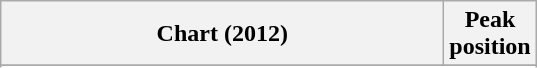<table class="wikitable sortable">
<tr>
<th style="width:18em;">Chart (2012)</th>
<th>Peak<br>position</th>
</tr>
<tr>
</tr>
<tr>
</tr>
</table>
